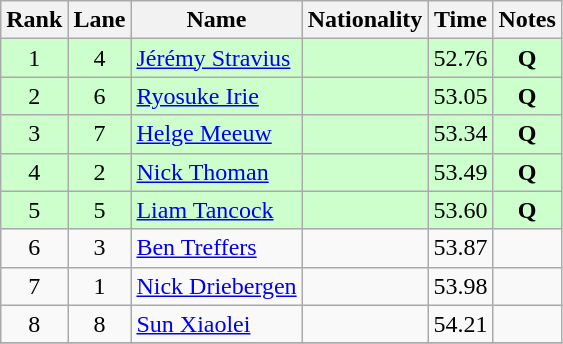<table class="wikitable sortable" style="text-align:center">
<tr>
<th>Rank</th>
<th>Lane</th>
<th>Name</th>
<th>Nationality</th>
<th>Time</th>
<th>Notes</th>
</tr>
<tr bgcolor=ccffcc>
<td>1</td>
<td>4</td>
<td align=left><a href='#'>Jérémy Stravius</a></td>
<td align=left></td>
<td>52.76</td>
<td><strong>Q</strong></td>
</tr>
<tr bgcolor=ccffcc>
<td>2</td>
<td>6</td>
<td align=left><a href='#'>Ryosuke Irie</a></td>
<td align=left></td>
<td>53.05</td>
<td><strong>Q</strong></td>
</tr>
<tr bgcolor=ccffcc>
<td>3</td>
<td>7</td>
<td align=left><a href='#'>Helge Meeuw</a></td>
<td align=left></td>
<td>53.34</td>
<td><strong>Q</strong></td>
</tr>
<tr bgcolor=ccffcc>
<td>4</td>
<td>2</td>
<td align=left><a href='#'>Nick Thoman</a></td>
<td align=left></td>
<td>53.49</td>
<td><strong>Q</strong></td>
</tr>
<tr bgcolor=ccffcc>
<td>5</td>
<td>5</td>
<td align=left><a href='#'>Liam Tancock</a></td>
<td align=left></td>
<td>53.60</td>
<td><strong>Q</strong></td>
</tr>
<tr>
<td>6</td>
<td>3</td>
<td align=left><a href='#'>Ben Treffers</a></td>
<td align=left></td>
<td>53.87</td>
<td></td>
</tr>
<tr>
<td>7</td>
<td>1</td>
<td align=left><a href='#'>Nick Driebergen</a></td>
<td align=left></td>
<td>53.98</td>
<td></td>
</tr>
<tr>
<td>8</td>
<td>8</td>
<td align=left><a href='#'>Sun Xiaolei</a></td>
<td align=left></td>
<td>54.21</td>
<td></td>
</tr>
<tr>
</tr>
</table>
